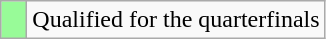<table class="wikitable">
<tr>
<td width=10px bgcolor="#98fb98"></td>
<td>Qualified for the quarterfinals</td>
</tr>
</table>
